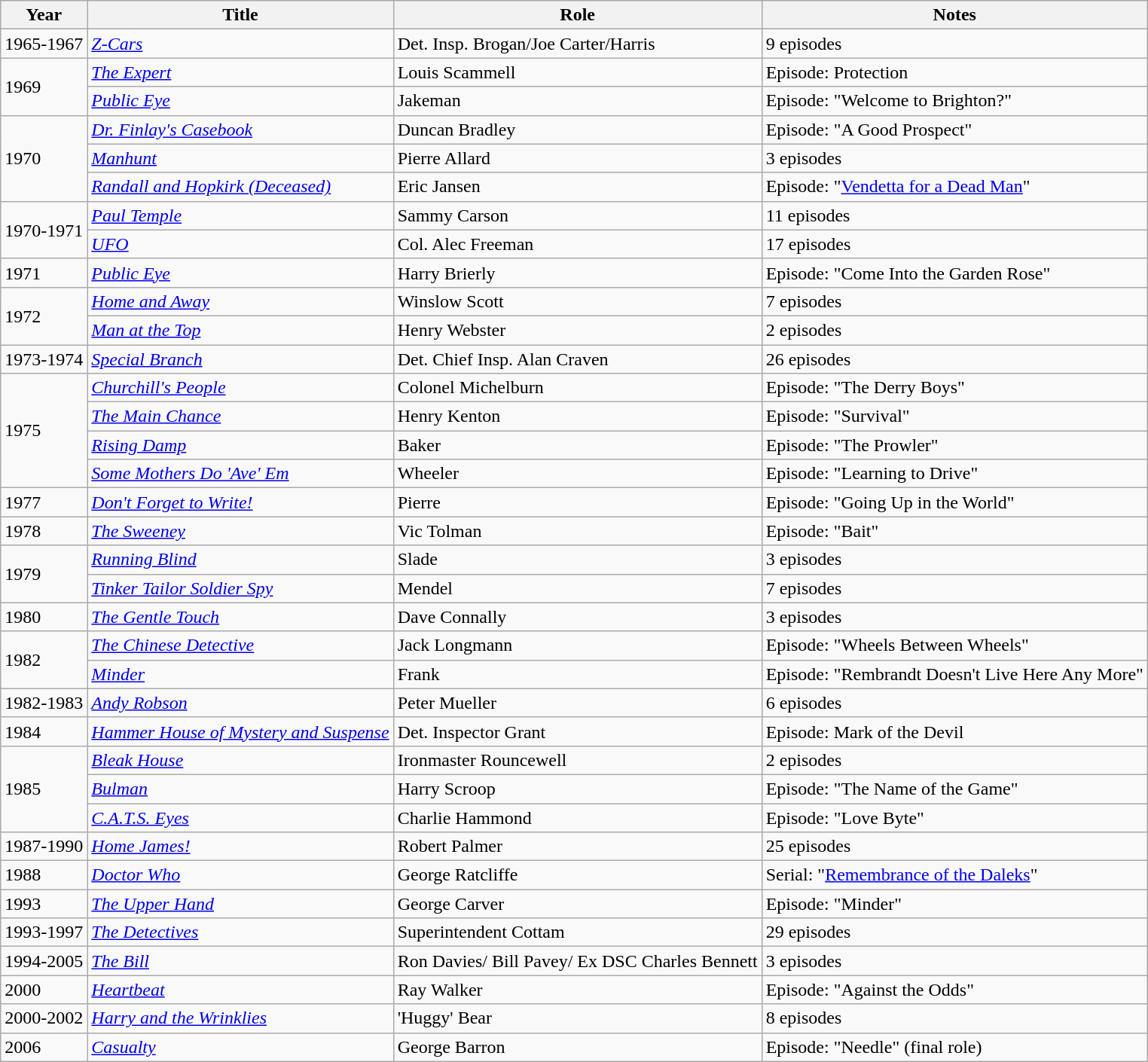<table class="wikitable sortable">
<tr>
<th>Year</th>
<th>Title</th>
<th>Role</th>
<th>Notes</th>
</tr>
<tr>
<td>1965-1967</td>
<td><em><a href='#'>Z-Cars</a></em></td>
<td>Det. Insp. Brogan/Joe Carter/Harris</td>
<td>9 episodes</td>
</tr>
<tr>
<td rowspan="2">1969</td>
<td><em><a href='#'>The Expert</a></em></td>
<td>Louis Scammell</td>
<td>Episode: Protection</td>
</tr>
<tr>
<td><em><a href='#'>Public Eye</a></em></td>
<td>Jakeman</td>
<td>Episode: "Welcome to Brighton?"</td>
</tr>
<tr>
<td rowspan="3">1970</td>
<td><em><a href='#'>Dr. Finlay's Casebook</a></em></td>
<td>Duncan Bradley</td>
<td>Episode: "A Good Prospect"</td>
</tr>
<tr>
<td><em><a href='#'>Manhunt</a></em></td>
<td>Pierre Allard</td>
<td>3 episodes</td>
</tr>
<tr>
<td><em><a href='#'>Randall and Hopkirk (Deceased)</a></em></td>
<td>Eric Jansen</td>
<td>Episode: "<a href='#'>Vendetta for a Dead Man</a>"</td>
</tr>
<tr>
<td rowspan="2">1970-1971</td>
<td><em><a href='#'>Paul Temple</a></em></td>
<td>Sammy Carson</td>
<td>11 episodes</td>
</tr>
<tr>
<td><em><a href='#'>UFO</a></em></td>
<td>Col. Alec Freeman</td>
<td>17 episodes</td>
</tr>
<tr>
<td>1971</td>
<td><em><a href='#'>Public Eye</a></em></td>
<td>Harry Brierly</td>
<td>Episode: "Come Into the Garden Rose"</td>
</tr>
<tr>
<td rowspan="2">1972</td>
<td><em><a href='#'>Home and Away</a></em></td>
<td>Winslow Scott</td>
<td>7 episodes</td>
</tr>
<tr>
<td><em><a href='#'>Man at the Top</a></em></td>
<td>Henry Webster</td>
<td>2 episodes</td>
</tr>
<tr>
<td>1973-1974</td>
<td><em><a href='#'>Special Branch</a></em></td>
<td>Det. Chief Insp. Alan Craven</td>
<td>26 episodes</td>
</tr>
<tr>
<td rowspan="4">1975</td>
<td><em><a href='#'>Churchill's People</a></em></td>
<td>Colonel Michelburn</td>
<td>Episode: "The Derry Boys"</td>
</tr>
<tr>
<td><em><a href='#'>The Main Chance</a></em></td>
<td>Henry Kenton</td>
<td>Episode: "Survival"</td>
</tr>
<tr>
<td><em><a href='#'>Rising Damp</a></em></td>
<td>Baker</td>
<td>Episode: "The Prowler"</td>
</tr>
<tr>
<td><em><a href='#'>Some Mothers Do 'Ave' Em</a></em></td>
<td>Wheeler</td>
<td>Episode: "Learning to Drive"</td>
</tr>
<tr>
<td>1977</td>
<td><em><a href='#'>Don't Forget to Write!</a></em></td>
<td>Pierre</td>
<td>Episode: "Going Up in the World"</td>
</tr>
<tr>
<td>1978</td>
<td><em><a href='#'>The Sweeney</a></em></td>
<td>Vic Tolman</td>
<td>Episode: "Bait"</td>
</tr>
<tr>
<td rowspan="2">1979</td>
<td><em><a href='#'>Running Blind</a></em></td>
<td>Slade</td>
<td>3 episodes</td>
</tr>
<tr>
<td><em><a href='#'>Tinker Tailor Soldier Spy</a></em></td>
<td>Mendel</td>
<td>7 episodes</td>
</tr>
<tr>
<td>1980</td>
<td><em><a href='#'>The Gentle Touch</a></em></td>
<td>Dave Connally</td>
<td>3 episodes</td>
</tr>
<tr>
<td rowspan="2">1982</td>
<td><em><a href='#'>The Chinese Detective</a></em></td>
<td>Jack Longmann</td>
<td>Episode: "Wheels Between Wheels"</td>
</tr>
<tr>
<td><em><a href='#'>Minder</a></em></td>
<td>Frank</td>
<td>Episode: "Rembrandt Doesn't Live Here Any More"</td>
</tr>
<tr>
<td>1982-1983</td>
<td><em><a href='#'>Andy Robson</a></em></td>
<td>Peter Mueller</td>
<td>6 episodes</td>
</tr>
<tr>
<td>1984</td>
<td><em><a href='#'>Hammer House of Mystery and Suspense</a></em></td>
<td>Det. Inspector Grant</td>
<td>Episode: Mark of the Devil</td>
</tr>
<tr>
<td rowspan="3">1985</td>
<td><em><a href='#'>Bleak House</a></em></td>
<td>Ironmaster Rouncewell</td>
<td>2 episodes</td>
</tr>
<tr>
<td><em><a href='#'>Bulman</a></em></td>
<td>Harry Scroop</td>
<td>Episode: "The Name of the Game"</td>
</tr>
<tr>
<td><em><a href='#'>C.A.T.S. Eyes</a></em></td>
<td>Charlie Hammond</td>
<td>Episode: "Love Byte"</td>
</tr>
<tr>
<td>1987-1990</td>
<td><em><a href='#'>Home James!</a></em></td>
<td>Robert Palmer</td>
<td>25 episodes</td>
</tr>
<tr>
<td>1988</td>
<td><em><a href='#'>Doctor Who</a></em></td>
<td>George Ratcliffe</td>
<td>Serial: "<a href='#'>Remembrance of the Daleks</a>"</td>
</tr>
<tr>
<td>1993</td>
<td><em><a href='#'>The Upper Hand</a></em></td>
<td>George Carver</td>
<td>Episode: "Minder"</td>
</tr>
<tr>
<td>1993-1997</td>
<td><em><a href='#'>The Detectives</a></em></td>
<td>Superintendent Cottam</td>
<td>29 episodes</td>
</tr>
<tr>
<td>1994-2005</td>
<td><em><a href='#'>The Bill</a></em></td>
<td>Ron Davies/ Bill Pavey/ Ex DSC Charles Bennett</td>
<td>3 episodes</td>
</tr>
<tr>
<td>2000</td>
<td><em><a href='#'>Heartbeat</a></em></td>
<td>Ray Walker</td>
<td>Episode: "Against the Odds"</td>
</tr>
<tr>
<td>2000-2002</td>
<td><em><a href='#'>Harry and the Wrinklies</a></em></td>
<td>'Huggy' Bear</td>
<td>8 episodes</td>
</tr>
<tr>
<td>2006</td>
<td><em><a href='#'>Casualty</a></em></td>
<td>George Barron</td>
<td>Episode: "Needle" (final role)</td>
</tr>
</table>
